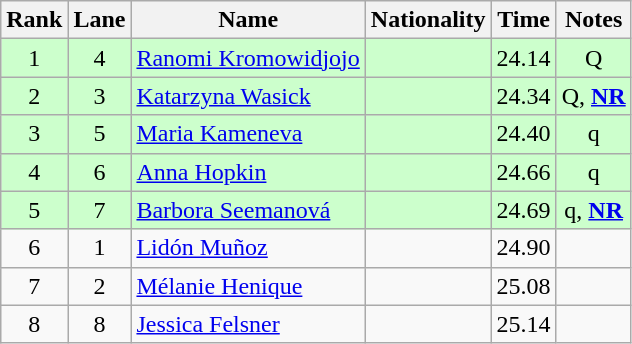<table class="wikitable sortable" style="text-align:center">
<tr>
<th>Rank</th>
<th>Lane</th>
<th>Name</th>
<th>Nationality</th>
<th>Time</th>
<th>Notes</th>
</tr>
<tr bgcolor=ccffcc>
<td>1</td>
<td>4</td>
<td align=left><a href='#'>Ranomi Kromowidjojo</a></td>
<td align=left></td>
<td>24.14</td>
<td>Q</td>
</tr>
<tr bgcolor=ccffcc>
<td>2</td>
<td>3</td>
<td align=left><a href='#'>Katarzyna Wasick</a></td>
<td align=left></td>
<td>24.34</td>
<td>Q, <strong><a href='#'>NR</a></strong></td>
</tr>
<tr bgcolor=ccffcc>
<td>3</td>
<td>5</td>
<td align=left><a href='#'>Maria Kameneva</a></td>
<td align=left></td>
<td>24.40</td>
<td>q</td>
</tr>
<tr bgcolor=ccffcc>
<td>4</td>
<td>6</td>
<td align=left><a href='#'>Anna Hopkin</a></td>
<td align=left></td>
<td>24.66</td>
<td>q</td>
</tr>
<tr bgcolor=ccffcc>
<td>5</td>
<td>7</td>
<td align=left><a href='#'>Barbora Seemanová</a></td>
<td align=left></td>
<td>24.69</td>
<td>q, <strong><a href='#'>NR</a></strong></td>
</tr>
<tr>
<td>6</td>
<td>1</td>
<td align=left><a href='#'>Lidón Muñoz</a></td>
<td align=left></td>
<td>24.90</td>
<td></td>
</tr>
<tr>
<td>7</td>
<td>2</td>
<td align=left><a href='#'>Mélanie Henique</a></td>
<td align=left></td>
<td>25.08</td>
<td></td>
</tr>
<tr>
<td>8</td>
<td>8</td>
<td align=left><a href='#'>Jessica Felsner</a></td>
<td align=left></td>
<td>25.14</td>
<td></td>
</tr>
</table>
